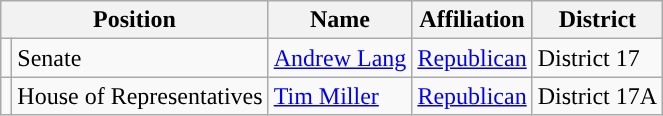<table class="wikitable">
<tr>
<th colspan="2">Position</th>
<th>Name</th>
<th>Affiliation</th>
<th>District</th>
</tr>
<tr>
<td style="background-color:"></td>
<td>Senate</td>
<td><a href='#'>Andrew Lang</a></td>
<td><a href='#'>Republican</a></td>
<td>District 17</td>
</tr>
<tr>
<td style="background-color:"></td>
<td>House of Representatives</td>
<td><a href='#'>Tim Miller</a></td>
<td><a href='#'>Republican</a></td>
<td>District 17A</td>
</tr>
</table>
